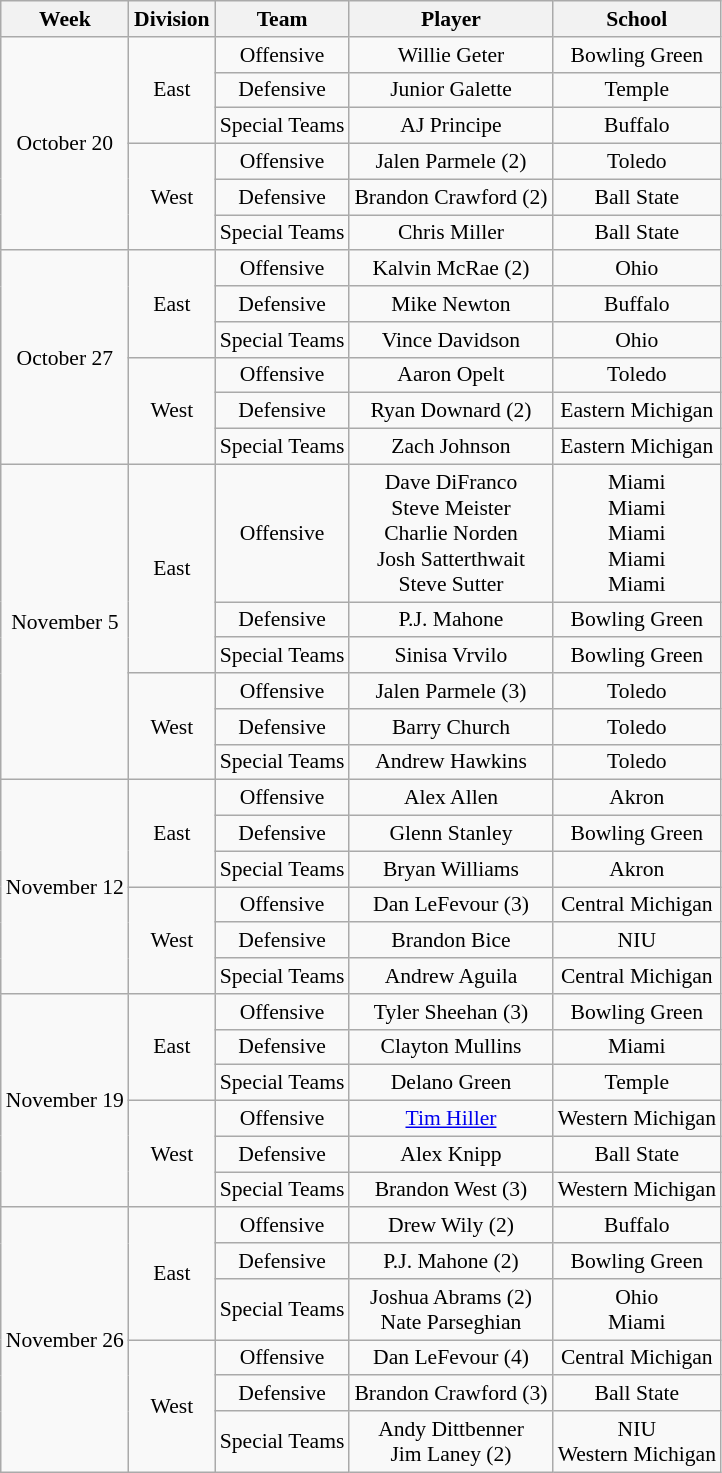<table class="wikitable" style="text-align:center; font-size:90%;">
<tr>
<th>Week</th>
<th>Division</th>
<th>Team</th>
<th>Player</th>
<th>School</th>
</tr>
<tr>
<td rowspan=6>October 20</td>
<td rowspan=3>East</td>
<td>Offensive</td>
<td>Willie Geter</td>
<td>Bowling Green</td>
</tr>
<tr>
<td>Defensive</td>
<td>Junior Galette</td>
<td>Temple</td>
</tr>
<tr>
<td>Special Teams</td>
<td>AJ Principe</td>
<td>Buffalo</td>
</tr>
<tr>
<td rowspan=3>West</td>
<td>Offensive</td>
<td>Jalen Parmele (2)</td>
<td>Toledo</td>
</tr>
<tr>
<td>Defensive</td>
<td>Brandon Crawford (2)</td>
<td>Ball State</td>
</tr>
<tr>
<td>Special Teams</td>
<td>Chris Miller</td>
<td>Ball State</td>
</tr>
<tr>
<td rowspan=6>October 27</td>
<td rowspan=3>East</td>
<td>Offensive</td>
<td>Kalvin McRae (2)</td>
<td>Ohio</td>
</tr>
<tr>
<td>Defensive</td>
<td>Mike Newton</td>
<td>Buffalo</td>
</tr>
<tr>
<td>Special Teams</td>
<td>Vince Davidson</td>
<td>Ohio</td>
</tr>
<tr>
<td rowspan=3>West</td>
<td>Offensive</td>
<td>Aaron Opelt</td>
<td>Toledo</td>
</tr>
<tr>
<td>Defensive</td>
<td>Ryan Downard (2)</td>
<td>Eastern Michigan</td>
</tr>
<tr>
<td>Special Teams</td>
<td>Zach Johnson</td>
<td>Eastern Michigan</td>
</tr>
<tr>
<td rowspan=6>November 5</td>
<td rowspan=3>East</td>
<td>Offensive</td>
<td>Dave DiFranco<br>Steve Meister<br>Charlie Norden<br>Josh Satterthwait<br>Steve Sutter</td>
<td>Miami<br>Miami<br>Miami<br>Miami<br>Miami</td>
</tr>
<tr>
<td>Defensive</td>
<td>P.J. Mahone</td>
<td>Bowling Green</td>
</tr>
<tr>
<td>Special Teams</td>
<td>Sinisa Vrvilo</td>
<td>Bowling Green</td>
</tr>
<tr>
<td rowspan=3>West</td>
<td>Offensive</td>
<td>Jalen Parmele (3)</td>
<td>Toledo</td>
</tr>
<tr>
<td>Defensive</td>
<td>Barry Church</td>
<td>Toledo</td>
</tr>
<tr>
<td>Special Teams</td>
<td>Andrew Hawkins</td>
<td>Toledo</td>
</tr>
<tr>
<td rowspan=6>November 12</td>
<td rowspan=3>East</td>
<td>Offensive</td>
<td>Alex Allen</td>
<td>Akron</td>
</tr>
<tr>
<td>Defensive</td>
<td>Glenn Stanley</td>
<td>Bowling Green</td>
</tr>
<tr>
<td>Special Teams</td>
<td>Bryan Williams</td>
<td>Akron</td>
</tr>
<tr>
<td rowspan=3>West</td>
<td>Offensive</td>
<td>Dan LeFevour (3)</td>
<td>Central Michigan</td>
</tr>
<tr>
<td>Defensive</td>
<td>Brandon Bice</td>
<td>NIU</td>
</tr>
<tr>
<td>Special Teams</td>
<td>Andrew Aguila</td>
<td>Central Michigan</td>
</tr>
<tr>
<td rowspan=6>November 19</td>
<td rowspan=3>East</td>
<td>Offensive</td>
<td>Tyler Sheehan (3)</td>
<td>Bowling Green</td>
</tr>
<tr>
<td>Defensive</td>
<td>Clayton Mullins</td>
<td>Miami</td>
</tr>
<tr>
<td>Special Teams</td>
<td>Delano Green</td>
<td>Temple</td>
</tr>
<tr>
<td rowspan=3>West</td>
<td>Offensive</td>
<td><a href='#'>Tim Hiller</a></td>
<td>Western Michigan</td>
</tr>
<tr>
<td>Defensive</td>
<td>Alex Knipp</td>
<td>Ball State</td>
</tr>
<tr>
<td>Special Teams</td>
<td>Brandon West (3)</td>
<td>Western Michigan</td>
</tr>
<tr>
<td rowspan=6>November 26</td>
<td rowspan=3>East</td>
<td>Offensive</td>
<td>Drew Wily (2)</td>
<td>Buffalo</td>
</tr>
<tr>
<td>Defensive</td>
<td>P.J. Mahone (2)</td>
<td>Bowling Green</td>
</tr>
<tr>
<td>Special Teams</td>
<td>Joshua Abrams (2)<br>Nate Parseghian</td>
<td>Ohio<br>Miami</td>
</tr>
<tr>
<td rowspan=3>West</td>
<td>Offensive</td>
<td>Dan LeFevour (4)</td>
<td>Central Michigan</td>
</tr>
<tr>
<td>Defensive</td>
<td>Brandon Crawford (3)</td>
<td>Ball State</td>
</tr>
<tr>
<td>Special Teams</td>
<td>Andy Dittbenner<br>Jim Laney (2)</td>
<td>NIU<br>Western Michigan</td>
</tr>
</table>
